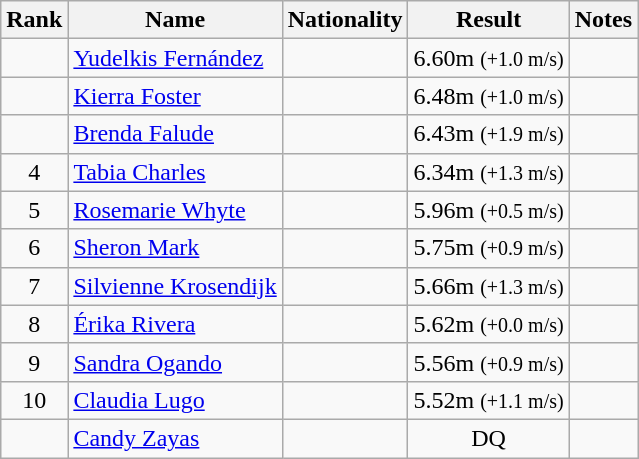<table class="wikitable sortable" style="text-align:center">
<tr>
<th>Rank</th>
<th>Name</th>
<th>Nationality</th>
<th>Result</th>
<th>Notes</th>
</tr>
<tr>
<td align=center></td>
<td align=left><a href='#'>Yudelkis Fernández</a></td>
<td align=left></td>
<td>6.60m <small>(+1.0 m/s)</small></td>
<td></td>
</tr>
<tr>
<td align=center></td>
<td align=left><a href='#'>Kierra Foster</a></td>
<td align=left></td>
<td>6.48m <small>(+1.0 m/s)</small></td>
<td></td>
</tr>
<tr>
<td align=center></td>
<td align=left><a href='#'>Brenda Falude</a></td>
<td align=left></td>
<td>6.43m <small>(+1.9 m/s)</small></td>
<td></td>
</tr>
<tr>
<td align=center>4</td>
<td align=left><a href='#'>Tabia Charles</a></td>
<td align=left></td>
<td>6.34m <small>(+1.3 m/s)</small></td>
<td></td>
</tr>
<tr>
<td align=center>5</td>
<td align=left><a href='#'>Rosemarie Whyte</a></td>
<td align=left></td>
<td>5.96m <small>(+0.5 m/s)</small></td>
<td></td>
</tr>
<tr>
<td align=center>6</td>
<td align=left><a href='#'>Sheron Mark</a></td>
<td align=left></td>
<td>5.75m <small>(+0.9 m/s)</small></td>
<td></td>
</tr>
<tr>
<td align=center>7</td>
<td align=left><a href='#'>Silvienne Krosendijk</a></td>
<td align=left></td>
<td>5.66m <small>(+1.3 m/s)</small></td>
<td></td>
</tr>
<tr>
<td align=center>8</td>
<td align=left><a href='#'>Érika Rivera</a></td>
<td align=left></td>
<td>5.62m <small>(+0.0 m/s)</small></td>
<td></td>
</tr>
<tr>
<td align=center>9</td>
<td align=left><a href='#'>Sandra Ogando</a></td>
<td align=left></td>
<td>5.56m <small>(+0.9 m/s)</small></td>
<td></td>
</tr>
<tr>
<td align=center>10</td>
<td align=left><a href='#'>Claudia Lugo</a></td>
<td align=left></td>
<td>5.52m <small>(+1.1 m/s)</small></td>
<td></td>
</tr>
<tr>
<td align=center></td>
<td align=left><a href='#'>Candy Zayas</a></td>
<td align=left></td>
<td>DQ</td>
<td></td>
</tr>
</table>
